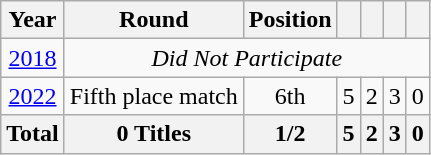<table class="wikitable" style="text-align: center;">
<tr>
<th>Year</th>
<th>Round</th>
<th>Position</th>
<th></th>
<th></th>
<th></th>
<th></th>
</tr>
<tr>
<td> <a href='#'>2018</a></td>
<td colspan="6"><em>Did Not Participate</em></td>
</tr>
<tr>
<td> <a href='#'>2022</a></td>
<td>Fifth place match</td>
<td>6th</td>
<td>5</td>
<td>2</td>
<td>3</td>
<td>0</td>
</tr>
<tr>
<th>Total</th>
<th>0 Titles</th>
<th>1/2</th>
<th>5</th>
<th>2</th>
<th>3</th>
<th>0</th>
</tr>
</table>
